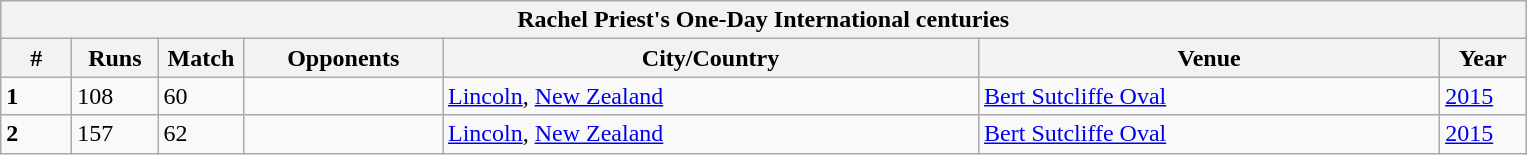<table class="wikitable">
<tr>
<th colspan="8">Rachel Priest's One-Day International centuries</th>
</tr>
<tr>
<th style="width:40px;">#</th>
<th style="width:50px;">Runs</th>
<th style="width:50px;">Match</th>
<th style="width:125px;">Opponents</th>
<th style="width:350px;">City/Country</th>
<th style="width:300px;">Venue</th>
<th style="width:50px;">Year</th>
</tr>
<tr>
<td><strong>1</strong></td>
<td>108</td>
<td>60</td>
<td></td>
<td> <a href='#'>Lincoln</a>, <a href='#'>New Zealand</a></td>
<td><a href='#'>Bert Sutcliffe Oval</a></td>
<td><a href='#'>2015</a></td>
</tr>
<tr>
<td><strong>2</strong></td>
<td>157</td>
<td>62</td>
<td></td>
<td> <a href='#'>Lincoln</a>, <a href='#'>New Zealand</a></td>
<td><a href='#'>Bert Sutcliffe Oval</a></td>
<td><a href='#'>2015</a></td>
</tr>
</table>
